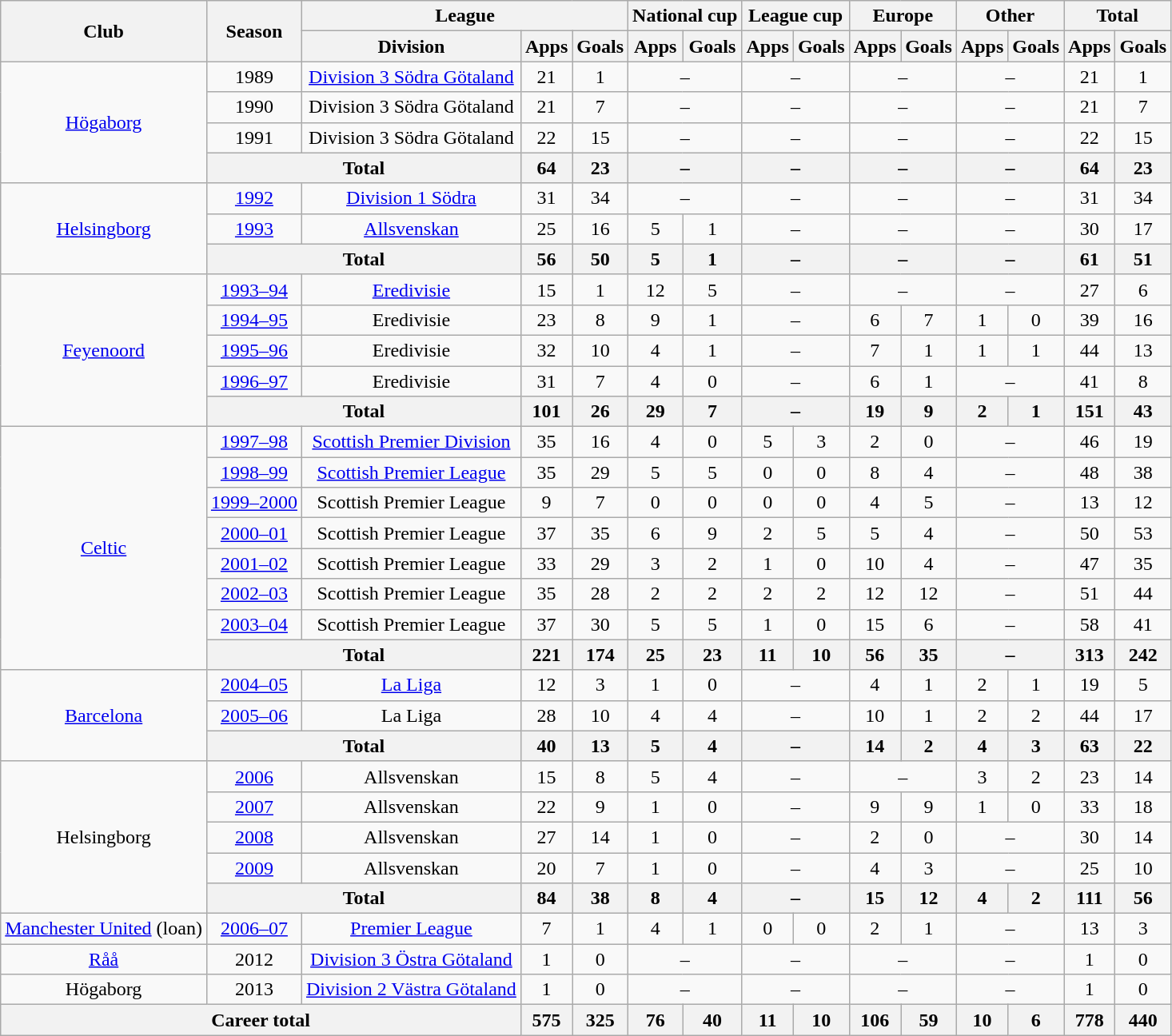<table class="wikitable" style="text-align: center;">
<tr>
<th rowspan="2">Club</th>
<th rowspan="2">Season</th>
<th colspan="3">League</th>
<th colspan="2">National cup</th>
<th colspan="2">League cup</th>
<th colspan="2">Europe</th>
<th colspan="2">Other</th>
<th colspan="2">Total</th>
</tr>
<tr>
<th>Division</th>
<th>Apps</th>
<th>Goals</th>
<th>Apps</th>
<th>Goals</th>
<th>Apps</th>
<th>Goals</th>
<th>Apps</th>
<th>Goals</th>
<th>Apps</th>
<th>Goals</th>
<th>Apps</th>
<th>Goals</th>
</tr>
<tr>
<td rowspan="4"><a href='#'>Högaborg</a></td>
<td>1989</td>
<td><a href='#'>Division 3 Södra Götaland</a></td>
<td>21</td>
<td>1</td>
<td colspan="2">–</td>
<td colspan="2">–</td>
<td colspan="2">–</td>
<td colspan="2">–</td>
<td>21</td>
<td>1</td>
</tr>
<tr>
<td>1990</td>
<td>Division 3 Södra Götaland</td>
<td>21</td>
<td>7</td>
<td colspan="2">–</td>
<td colspan="2">–</td>
<td colspan="2">–</td>
<td colspan="2">–</td>
<td>21</td>
<td>7</td>
</tr>
<tr>
<td>1991</td>
<td>Division 3 Södra Götaland</td>
<td>22</td>
<td>15</td>
<td colspan="2">–</td>
<td colspan="2">–</td>
<td colspan="2">–</td>
<td colspan="2">–</td>
<td>22</td>
<td>15</td>
</tr>
<tr>
<th colspan="2">Total</th>
<th>64</th>
<th>23</th>
<th colspan="2">–</th>
<th colspan="2">–</th>
<th colspan="2">–</th>
<th colspan="2">–</th>
<th>64</th>
<th>23</th>
</tr>
<tr>
<td rowspan="3"><a href='#'>Helsingborg</a></td>
<td><a href='#'>1992</a></td>
<td><a href='#'>Division 1 Södra</a></td>
<td>31</td>
<td>34</td>
<td colspan="2">–</td>
<td colspan="2">–</td>
<td colspan="2">–</td>
<td colspan="2">–</td>
<td>31</td>
<td>34</td>
</tr>
<tr>
<td><a href='#'>1993</a></td>
<td><a href='#'>Allsvenskan</a></td>
<td>25</td>
<td>16</td>
<td>5</td>
<td>1</td>
<td colspan="2">–</td>
<td colspan="2">–</td>
<td colspan="2">–</td>
<td>30</td>
<td>17</td>
</tr>
<tr>
<th colspan="2">Total</th>
<th>56</th>
<th>50</th>
<th>5</th>
<th>1</th>
<th colspan="2">–</th>
<th colspan="2">–</th>
<th colspan="2">–</th>
<th>61</th>
<th>51</th>
</tr>
<tr>
<td rowspan="5"><a href='#'>Feyenoord</a></td>
<td><a href='#'>1993–94</a></td>
<td><a href='#'>Eredivisie</a></td>
<td>15</td>
<td>1</td>
<td>12</td>
<td>5</td>
<td colspan="2">–</td>
<td colspan="2">–</td>
<td colspan="2">–</td>
<td>27</td>
<td>6</td>
</tr>
<tr>
<td><a href='#'>1994–95</a></td>
<td>Eredivisie</td>
<td>23</td>
<td>8</td>
<td>9</td>
<td>1</td>
<td colspan="2">–</td>
<td>6</td>
<td>7</td>
<td>1</td>
<td>0</td>
<td>39</td>
<td>16</td>
</tr>
<tr>
<td><a href='#'>1995–96</a></td>
<td>Eredivisie</td>
<td>32</td>
<td>10</td>
<td>4</td>
<td>1</td>
<td colspan="2">–</td>
<td>7</td>
<td>1</td>
<td>1</td>
<td>1</td>
<td>44</td>
<td>13</td>
</tr>
<tr>
<td><a href='#'>1996–97</a></td>
<td>Eredivisie</td>
<td>31</td>
<td>7</td>
<td>4</td>
<td>0</td>
<td colspan="2">–</td>
<td>6</td>
<td>1</td>
<td colspan="2">–</td>
<td>41</td>
<td>8</td>
</tr>
<tr>
<th colspan="2">Total</th>
<th>101</th>
<th>26</th>
<th>29</th>
<th>7</th>
<th colspan="2">–</th>
<th>19</th>
<th>9</th>
<th>2</th>
<th>1</th>
<th>151</th>
<th>43</th>
</tr>
<tr>
<td rowspan="8"><a href='#'>Celtic</a></td>
<td><a href='#'>1997–98</a></td>
<td><a href='#'>Scottish Premier Division</a></td>
<td>35</td>
<td>16</td>
<td>4</td>
<td>0</td>
<td>5</td>
<td>3</td>
<td>2</td>
<td>0</td>
<td colspan="2">–</td>
<td>46</td>
<td>19</td>
</tr>
<tr>
<td><a href='#'>1998–99</a></td>
<td><a href='#'>Scottish Premier League</a></td>
<td>35</td>
<td>29</td>
<td>5</td>
<td>5</td>
<td>0</td>
<td>0</td>
<td>8</td>
<td>4</td>
<td colspan="2">–</td>
<td>48</td>
<td>38</td>
</tr>
<tr>
<td><a href='#'>1999–2000</a></td>
<td>Scottish Premier League</td>
<td>9</td>
<td>7</td>
<td>0</td>
<td>0</td>
<td>0</td>
<td>0</td>
<td>4</td>
<td>5</td>
<td colspan="2">–</td>
<td>13</td>
<td>12</td>
</tr>
<tr>
<td><a href='#'>2000–01</a></td>
<td>Scottish Premier League</td>
<td>37</td>
<td>35</td>
<td>6</td>
<td>9</td>
<td>2</td>
<td>5</td>
<td>5</td>
<td>4</td>
<td colspan="2">–</td>
<td>50</td>
<td>53</td>
</tr>
<tr>
<td><a href='#'>2001–02</a></td>
<td>Scottish Premier League</td>
<td>33</td>
<td>29</td>
<td>3</td>
<td>2</td>
<td>1</td>
<td>0</td>
<td>10</td>
<td>4</td>
<td colspan="2">–</td>
<td>47</td>
<td>35</td>
</tr>
<tr>
<td><a href='#'>2002–03</a></td>
<td>Scottish Premier League</td>
<td>35</td>
<td>28</td>
<td>2</td>
<td>2</td>
<td>2</td>
<td>2</td>
<td>12</td>
<td>12</td>
<td colspan="2">–</td>
<td>51</td>
<td>44</td>
</tr>
<tr>
<td><a href='#'>2003–04</a></td>
<td>Scottish Premier League</td>
<td>37</td>
<td>30</td>
<td>5</td>
<td>5</td>
<td>1</td>
<td>0</td>
<td>15</td>
<td>6</td>
<td colspan="2">–</td>
<td>58</td>
<td>41</td>
</tr>
<tr>
<th colspan="2">Total</th>
<th>221</th>
<th>174</th>
<th>25</th>
<th>23</th>
<th>11</th>
<th>10</th>
<th>56</th>
<th>35</th>
<th colspan="2">–</th>
<th>313</th>
<th>242</th>
</tr>
<tr>
<td rowspan="3"><a href='#'>Barcelona</a></td>
<td><a href='#'>2004–05</a></td>
<td><a href='#'>La Liga</a></td>
<td>12</td>
<td>3</td>
<td>1</td>
<td>0</td>
<td colspan="2">–</td>
<td>4</td>
<td>1</td>
<td>2</td>
<td>1</td>
<td>19</td>
<td>5</td>
</tr>
<tr>
<td><a href='#'>2005–06</a></td>
<td>La Liga</td>
<td>28</td>
<td>10</td>
<td>4</td>
<td>4</td>
<td colspan="2">–</td>
<td>10</td>
<td>1</td>
<td>2</td>
<td>2</td>
<td>44</td>
<td>17</td>
</tr>
<tr>
<th colspan="2">Total</th>
<th>40</th>
<th>13</th>
<th>5</th>
<th>4</th>
<th colspan="2">–</th>
<th>14</th>
<th>2</th>
<th>4</th>
<th>3</th>
<th>63</th>
<th>22</th>
</tr>
<tr>
<td rowspan="5">Helsingborg</td>
<td><a href='#'>2006</a></td>
<td>Allsvenskan</td>
<td>15</td>
<td>8</td>
<td>5</td>
<td>4</td>
<td colspan="2">–</td>
<td colspan="2">–</td>
<td>3</td>
<td>2</td>
<td>23</td>
<td>14</td>
</tr>
<tr>
<td><a href='#'>2007</a></td>
<td>Allsvenskan</td>
<td>22</td>
<td>9</td>
<td>1</td>
<td>0</td>
<td colspan="2">–</td>
<td>9</td>
<td>9</td>
<td>1</td>
<td>0</td>
<td>33</td>
<td>18</td>
</tr>
<tr>
<td><a href='#'>2008</a></td>
<td>Allsvenskan</td>
<td>27</td>
<td>14</td>
<td>1</td>
<td>0</td>
<td colspan="2">–</td>
<td>2</td>
<td>0</td>
<td colspan="2">–</td>
<td>30</td>
<td>14</td>
</tr>
<tr>
<td><a href='#'>2009</a></td>
<td>Allsvenskan</td>
<td>20</td>
<td>7</td>
<td>1</td>
<td>0</td>
<td colspan="2">–</td>
<td>4</td>
<td>3</td>
<td colspan="2">–</td>
<td>25</td>
<td>10</td>
</tr>
<tr>
<th colspan="2">Total</th>
<th>84</th>
<th>38</th>
<th>8</th>
<th>4</th>
<th colspan="2">–</th>
<th>15</th>
<th>12</th>
<th>4</th>
<th>2</th>
<th>111</th>
<th>56</th>
</tr>
<tr>
<td><a href='#'>Manchester United</a> (loan)</td>
<td><a href='#'>2006–07</a></td>
<td><a href='#'>Premier League</a></td>
<td>7</td>
<td>1</td>
<td>4</td>
<td>1</td>
<td>0</td>
<td>0</td>
<td>2</td>
<td>1</td>
<td colspan="2">–</td>
<td>13</td>
<td>3</td>
</tr>
<tr>
<td><a href='#'>Råå</a></td>
<td>2012</td>
<td><a href='#'>Division 3 Östra Götaland</a></td>
<td>1</td>
<td>0</td>
<td colspan="2">–</td>
<td colspan="2">–</td>
<td colspan="2">–</td>
<td colspan="2">–</td>
<td>1</td>
<td>0</td>
</tr>
<tr>
<td>Högaborg</td>
<td>2013</td>
<td><a href='#'>Division 2 Västra Götaland</a></td>
<td>1</td>
<td>0</td>
<td colspan="2">–</td>
<td colspan="2">–</td>
<td colspan="2">–</td>
<td colspan="2">–</td>
<td>1</td>
<td>0</td>
</tr>
<tr>
<th colspan="3">Career total</th>
<th>575</th>
<th>325</th>
<th>76</th>
<th>40</th>
<th>11</th>
<th>10</th>
<th>106</th>
<th>59</th>
<th>10</th>
<th>6</th>
<th>778</th>
<th>440</th>
</tr>
</table>
